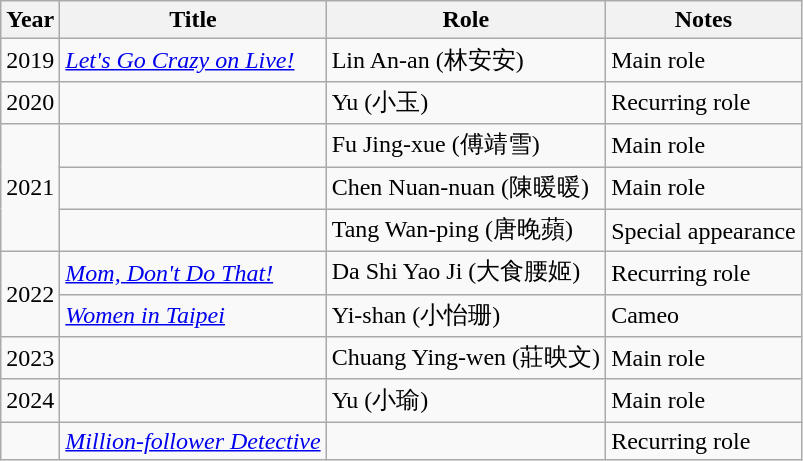<table class="wikitable">
<tr>
<th>Year</th>
<th>Title</th>
<th>Role</th>
<th>Notes</th>
</tr>
<tr>
<td>2019</td>
<td><em><a href='#'>Let's Go Crazy on Live!</a></em></td>
<td>Lin An-an (林安安)</td>
<td>Main role</td>
</tr>
<tr>
<td>2020</td>
<td><em></em></td>
<td>Yu (小玉)</td>
<td>Recurring role</td>
</tr>
<tr>
<td rowspan="3">2021</td>
<td><em></em></td>
<td>Fu Jing-xue (傅靖雪)</td>
<td>Main role</td>
</tr>
<tr>
<td><em></em></td>
<td>Chen Nuan-nuan (陳暖暖)</td>
<td>Main role</td>
</tr>
<tr>
<td><em></em></td>
<td>Tang Wan-ping (唐晚蘋)</td>
<td>Special appearance</td>
</tr>
<tr>
<td rowspan="2">2022</td>
<td><em><a href='#'>Mom, Don't Do That!</a></em></td>
<td>Da Shi Yao Ji (大食腰姬)</td>
<td>Recurring role</td>
</tr>
<tr>
<td><em><a href='#'>Women in Taipei</a></em></td>
<td>Yi-shan (小怡珊)</td>
<td>Cameo</td>
</tr>
<tr>
<td>2023</td>
<td><em></em></td>
<td>Chuang Ying-wen (莊映文)</td>
<td>Main role</td>
</tr>
<tr>
<td>2024</td>
<td><em></em></td>
<td>Yu (小瑜)</td>
<td>Main role</td>
</tr>
<tr>
<td></td>
<td><em><a href='#'>Million-follower Detective</a></em></td>
<td></td>
<td>Recurring role</td>
</tr>
</table>
